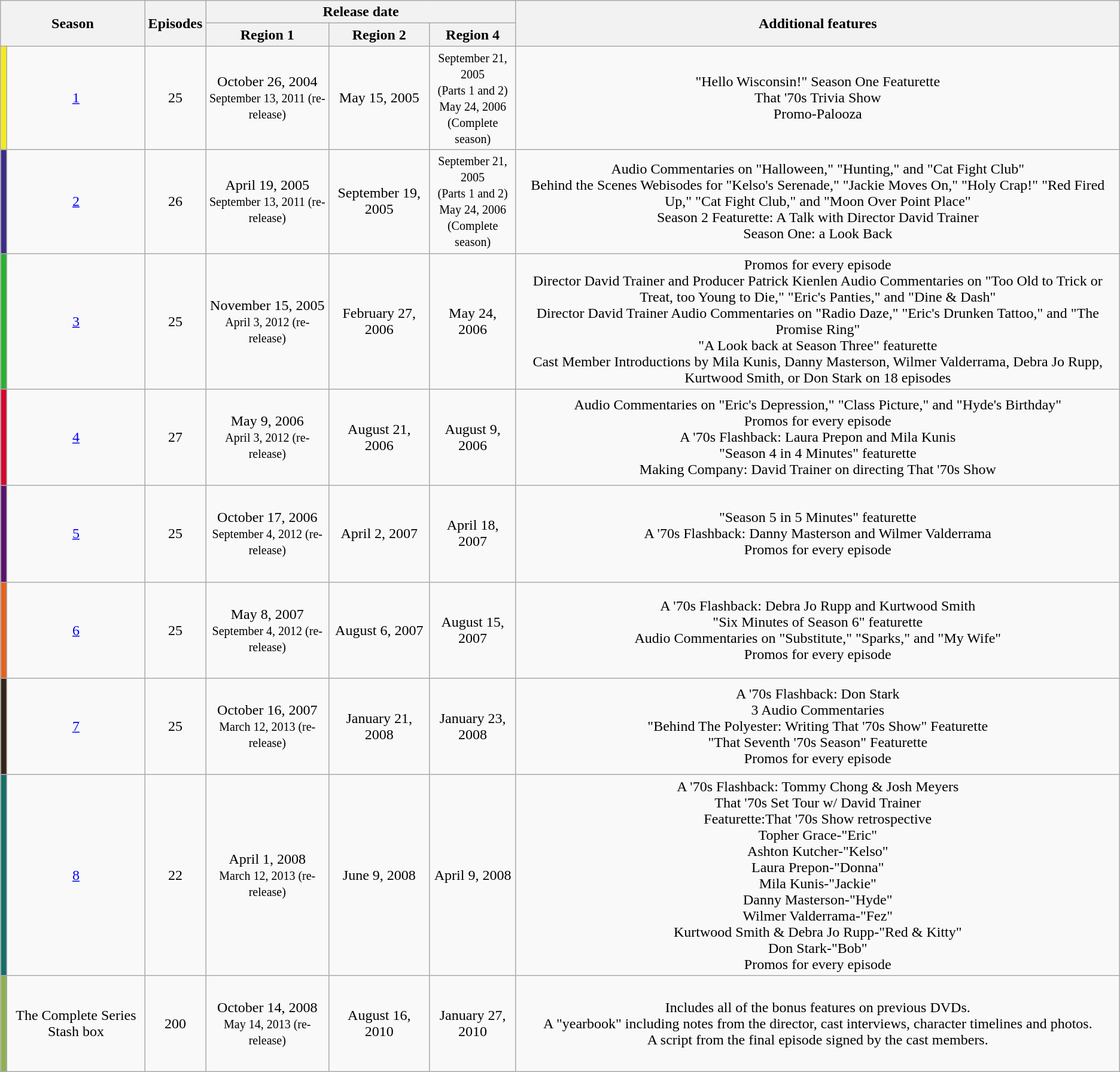<table class="wikitable plainrowheaders" style="text-align:center">
<tr>
<th colspan="2" rowspan="2">Season</th>
<th rowspan="2">Episodes</th>
<th colspan="3">Release date</th>
<th rowspan="2">Additional features</th>
</tr>
<tr>
<th>Region 1</th>
<th>Region 2</th>
<th>Region 4</th>
</tr>
<tr>
<td style="background:#f2eb21; height:100px;"></td>
<td><a href='#'>1</a></td>
<td>25</td>
<td>October 26, 2004<br><small>September 13, 2011 (re-release)</small></td>
<td>May 15, 2005</td>
<td><small>September 21, 2005 <br>(Parts 1 and 2)</small><br><small>May 24, 2006 <br>(Complete season)</small></td>
<td>"Hello Wisconsin!" Season One Featurette<br>That '70s Trivia Show<br>Promo-Palooza</td>
</tr>
<tr>
<td style="background:#3c2c85; height:100px;"></td>
<td><a href='#'>2</a></td>
<td>26</td>
<td>April 19, 2005<br><small>September 13, 2011 (re-release)</small></td>
<td>September 19, 2005</td>
<td><small>September 21, 2005 <br> (Parts 1 and 2)</small><br><small>May 24, 2006 <br> (Complete season)</small></td>
<td>Audio Commentaries on "Halloween," "Hunting," and "Cat Fight Club"<br>Behind the Scenes Webisodes for "Kelso's Serenade," "Jackie Moves On," "Holy Crap!" "Red Fired Up," "Cat Fight Club," and "Moon Over Point Place"<br>Season 2 Featurette: A Talk with Director David Trainer<br>Season One: a Look Back</td>
</tr>
<tr>
<td style="background:#29b230; height:100px;"></td>
<td><a href='#'>3</a></td>
<td>25</td>
<td>November 15, 2005<br><small>April 3, 2012 (re-release)</small></td>
<td>February 27, 2006</td>
<td>May 24, 2006</td>
<td>Promos for every episode<br>Director David Trainer and Producer Patrick Kienlen Audio Commentaries on "Too Old to Trick or Treat, too Young to Die," "Eric's Panties," and "Dine & Dash"<br>Director David Trainer Audio Commentaries on "Radio Daze," "Eric's Drunken Tattoo," and "The Promise Ring"<br>"A Look back at Season Three" featurette<br>Cast Member Introductions by Mila Kunis, Danny Masterson, Wilmer Valderrama, Debra Jo Rupp, Kurtwood Smith, or Don Stark on 18 episodes</td>
</tr>
<tr>
<td style="background:#d4072e; height:100px;"></td>
<td><a href='#'>4</a></td>
<td>27</td>
<td>May 9, 2006<br><small>April 3, 2012 (re-release)</small></td>
<td>August 21, 2006</td>
<td>August 9, 2006</td>
<td>Audio Commentaries on "Eric's Depression," "Class Picture," and "Hyde's Birthday"<br>Promos for every episode<br>A '70s Flashback: Laura Prepon and Mila Kunis<br>"Season 4 in 4 Minutes" featurette<br>Making Company: David Trainer on directing That '70s Show</td>
</tr>
<tr>
<td style="background:#58136c; height:100px;"></td>
<td><a href='#'>5</a></td>
<td>25</td>
<td>October 17, 2006<br><small>September 4, 2012 (re-release)</small></td>
<td>April 2, 2007</td>
<td>April 18, 2007</td>
<td>"Season 5 in 5 Minutes" featurette<br>A '70s Flashback: Danny Masterson and Wilmer Valderrama<br>Promos for every episode</td>
</tr>
<tr>
<td style="background:#e4631f; height:100px;"></td>
<td><a href='#'>6</a></td>
<td>25</td>
<td>May 8, 2007<br><small>September 4, 2012 (re-release)</small></td>
<td>August 6, 2007</td>
<td>August 15, 2007<br></td>
<td>A '70s Flashback: Debra Jo Rupp and Kurtwood Smith<br>"Six Minutes of Season 6" featurette<br>Audio Commentaries on "Substitute," "Sparks," and "My Wife"<br>Promos for every episode</td>
</tr>
<tr>
<td style="background:#362418; height:100px;"></td>
<td><a href='#'>7</a></td>
<td>25</td>
<td>October 16, 2007<br><small>March 12, 2013 (re-release)</small></td>
<td>January 21, 2008</td>
<td>January 23, 2008</td>
<td>A '70s Flashback: Don Stark<br>3 Audio Commentaries<br>"Behind The Polyester: Writing That '70s Show" Featurette<br>"That Seventh '70s Season" Featurette<br>Promos for every episode</td>
</tr>
<tr>
<td style="background:#137068; height:100px;"></td>
<td><a href='#'>8</a></td>
<td>22</td>
<td>April 1, 2008<br><small>March 12, 2013 (re-release)</small></td>
<td>June 9, 2008</td>
<td>April 9, 2008</td>
<td>A '70s Flashback: Tommy Chong & Josh Meyers<br>That '70s Set Tour w/ David Trainer<br>Featurette:That '70s Show retrospective<br>Topher Grace-"Eric"<br>Ashton Kutcher-"Kelso"<br>Laura Prepon-"Donna"<br>Mila Kunis-"Jackie"<br>Danny Masterson-"Hyde"<br>Wilmer Valderrama-"Fez"<br>Kurtwood Smith & Debra Jo Rupp-"Red & Kitty"<br>Don Stark-"Bob"<br>Promos for every episode</td>
</tr>
<tr>
<td style="background:#8eb052; height:100px;"></td>
<td>The Complete Series Stash box</td>
<td>200</td>
<td>October 14, 2008<br><small>May 14, 2013 (re-release)</small></td>
<td>August 16, 2010</td>
<td>January 27, 2010</td>
<td>Includes all of the bonus features on previous DVDs.<br>A "yearbook" including notes from the director, cast interviews, character timelines and photos.<br>A script from the final episode signed by the cast members.</td>
</tr>
</table>
